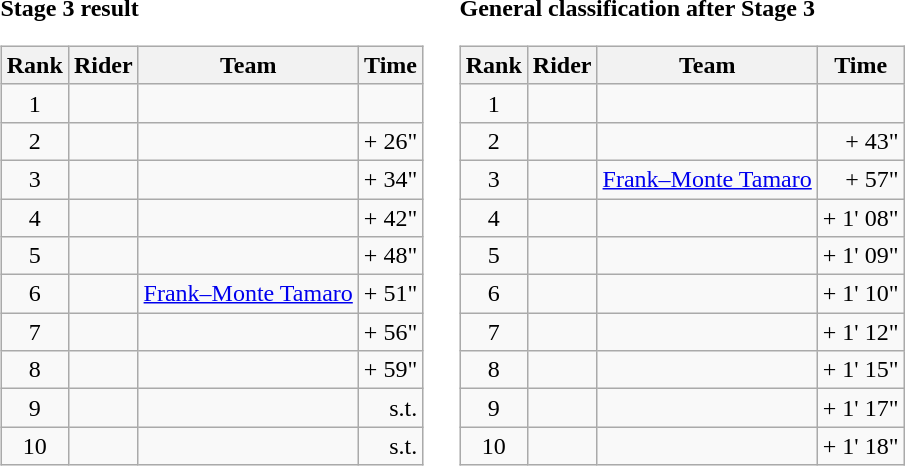<table>
<tr>
<td><strong>Stage 3 result</strong><br><table class="wikitable">
<tr>
<th scope="col">Rank</th>
<th scope="col">Rider</th>
<th scope="col">Team</th>
<th scope="col">Time</th>
</tr>
<tr>
<td style="text-align:center;">1</td>
<td></td>
<td></td>
<td style="text-align:right;"></td>
</tr>
<tr>
<td style="text-align:center;">2</td>
<td></td>
<td></td>
<td style="text-align:right;">+ 26"</td>
</tr>
<tr>
<td style="text-align:center;">3</td>
<td></td>
<td></td>
<td style="text-align:right;">+ 34"</td>
</tr>
<tr>
<td style="text-align:center;">4</td>
<td></td>
<td></td>
<td style="text-align:right;">+ 42"</td>
</tr>
<tr>
<td style="text-align:center;">5</td>
<td></td>
<td></td>
<td style="text-align:right;">+ 48"</td>
</tr>
<tr>
<td style="text-align:center;">6</td>
<td></td>
<td><a href='#'>Frank–Monte Tamaro</a></td>
<td style="text-align:right;">+ 51"</td>
</tr>
<tr>
<td style="text-align:center;">7</td>
<td></td>
<td></td>
<td style="text-align:right;">+ 56"</td>
</tr>
<tr>
<td style="text-align:center;">8</td>
<td></td>
<td></td>
<td style="text-align:right;">+ 59"</td>
</tr>
<tr>
<td style="text-align:center;">9</td>
<td></td>
<td></td>
<td style="text-align:right;">s.t.</td>
</tr>
<tr>
<td style="text-align:center;">10</td>
<td></td>
<td></td>
<td style="text-align:right;">s.t.</td>
</tr>
</table>
</td>
<td></td>
<td><strong>General classification after Stage 3</strong><br><table class="wikitable">
<tr>
<th scope="col">Rank</th>
<th scope="col">Rider</th>
<th scope="col">Team</th>
<th scope="col">Time</th>
</tr>
<tr>
<td style="text-align:center;">1</td>
<td></td>
<td></td>
<td style="text-align:right;"></td>
</tr>
<tr>
<td style="text-align:center;">2</td>
<td></td>
<td></td>
<td style="text-align:right;">+ 43"</td>
</tr>
<tr>
<td style="text-align:center;">3</td>
<td></td>
<td><a href='#'>Frank–Monte Tamaro</a></td>
<td style="text-align:right;">+ 57"</td>
</tr>
<tr>
<td style="text-align:center;">4</td>
<td></td>
<td></td>
<td style="text-align:right;">+ 1' 08"</td>
</tr>
<tr>
<td style="text-align:center;">5</td>
<td></td>
<td></td>
<td style="text-align:right;">+ 1' 09"</td>
</tr>
<tr>
<td style="text-align:center;">6</td>
<td></td>
<td></td>
<td style="text-align:right;">+ 1' 10"</td>
</tr>
<tr>
<td style="text-align:center;">7</td>
<td></td>
<td></td>
<td style="text-align:right;">+ 1' 12"</td>
</tr>
<tr>
<td style="text-align:center;">8</td>
<td></td>
<td></td>
<td style="text-align:right;">+ 1' 15"</td>
</tr>
<tr>
<td style="text-align:center;">9</td>
<td></td>
<td></td>
<td style="text-align:right;">+ 1' 17"</td>
</tr>
<tr>
<td style="text-align:center;">10</td>
<td></td>
<td></td>
<td style="text-align:right;">+ 1' 18"</td>
</tr>
</table>
</td>
</tr>
</table>
